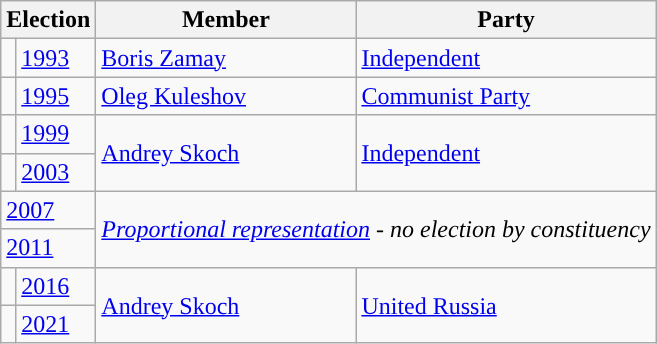<table class="wikitable">
<tr>
<th colspan="2">Election</th>
<th>Member</th>
<th>Party</th>
</tr>
<tr>
<td style="background-color:"></td>
<td><a href='#'>1993</a></td>
<td><a href='#'>Boris Zamay</a></td>
<td><a href='#'>Independent</a></td>
</tr>
<tr>
<td style="background-color:"></td>
<td><a href='#'>1995</a></td>
<td><a href='#'>Oleg Kuleshov</a></td>
<td><a href='#'>Communist Party</a></td>
</tr>
<tr>
<td style="background-color:"></td>
<td><a href='#'>1999</a></td>
<td rowspan=2><a href='#'>Andrey Skoch</a></td>
<td rowspan=2><a href='#'>Independent</a></td>
</tr>
<tr>
<td style="background-color:"></td>
<td><a href='#'>2003</a></td>
</tr>
<tr>
<td colspan=2><a href='#'>2007</a></td>
<td colspan=2 rowspan=2><em><a href='#'>Proportional representation</a> - no election by constituency</em></td>
</tr>
<tr>
<td colspan=2><a href='#'>2011</a></td>
</tr>
<tr>
<td style="background-color: "></td>
<td><a href='#'>2016</a></td>
<td rowspan=2><a href='#'>Andrey Skoch</a></td>
<td rowspan=2><a href='#'>United Russia</a></td>
</tr>
<tr>
<td style="background-color: "></td>
<td><a href='#'>2021</a></td>
</tr>
</table>
